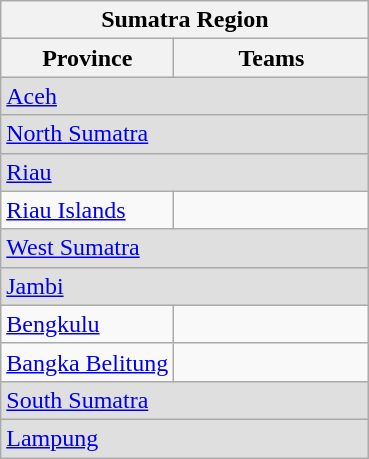<table class="wikitable sortable">
<tr>
<th colspan="2"><strong>Sumatra Region</strong></th>
</tr>
<tr>
<th style="width:47%;">Province</th>
<th style="width:53%;">Teams</th>
</tr>
<tr bgcolor="#DFDFDF">
<td colspan="2"> <a href='#'>Aceh</a></td>
</tr>
<tr bgcolor="#DFDFDF">
<td colspan="2"> <a href='#'>North Sumatra</a></td>
</tr>
<tr bgcolor="#DFDFDF">
<td colspan="2"> <a href='#'>Riau</a></td>
</tr>
<tr>
<td> <a href='#'>Riau Islands</a></td>
<td></td>
</tr>
<tr bgcolor="#DFDFDF">
<td colspan="2"> <a href='#'>West Sumatra</a></td>
</tr>
<tr bgcolor="#DFDFDF">
<td colspan="2"> <a href='#'>Jambi</a></td>
</tr>
<tr>
<td> <a href='#'>Bengkulu</a></td>
<td></td>
</tr>
<tr>
<td> <a href='#'>Bangka Belitung</a></td>
<td></td>
</tr>
<tr bgcolor="#DFDFDF">
<td colspan="2"> <a href='#'>South Sumatra</a></td>
</tr>
<tr bgcolor="#DFDFDF">
<td colspan="2"> <a href='#'>Lampung</a></td>
</tr>
</table>
